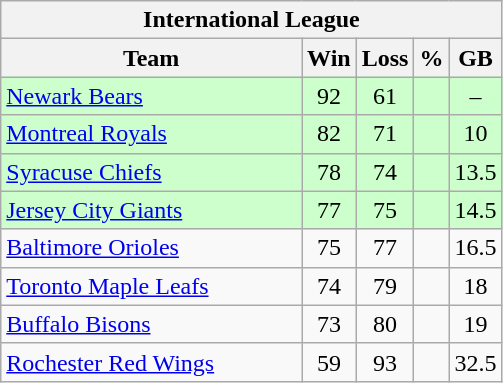<table class="wikitable">
<tr>
<th colspan="5">International League</th>
</tr>
<tr>
<th width="60%">Team</th>
<th>Win</th>
<th>Loss</th>
<th>%</th>
<th>GB</th>
</tr>
<tr align=center bgcolor=ccffcc>
<td align=left><a href='#'>Newark Bears</a></td>
<td>92</td>
<td>61</td>
<td></td>
<td>–</td>
</tr>
<tr align=center bgcolor=ccffcc>
<td align=left><a href='#'>Montreal Royals</a></td>
<td>82</td>
<td>71</td>
<td></td>
<td>10</td>
</tr>
<tr align=center bgcolor=ccffcc>
<td align=left><a href='#'>Syracuse Chiefs</a></td>
<td>78</td>
<td>74</td>
<td></td>
<td>13.5</td>
</tr>
<tr align=center bgcolor=ccffcc>
<td align=left><a href='#'>Jersey City Giants</a></td>
<td>77</td>
<td>75</td>
<td></td>
<td>14.5</td>
</tr>
<tr align=center>
<td align=left><a href='#'>Baltimore Orioles</a></td>
<td>75</td>
<td>77</td>
<td></td>
<td>16.5</td>
</tr>
<tr align=center>
<td align=left><a href='#'>Toronto Maple Leafs</a></td>
<td>74</td>
<td>79</td>
<td></td>
<td>18</td>
</tr>
<tr align=center>
<td align=left><a href='#'>Buffalo Bisons</a></td>
<td>73</td>
<td>80</td>
<td></td>
<td>19</td>
</tr>
<tr align=center>
<td align=left><a href='#'>Rochester Red Wings</a></td>
<td>59</td>
<td>93</td>
<td></td>
<td>32.5</td>
</tr>
</table>
